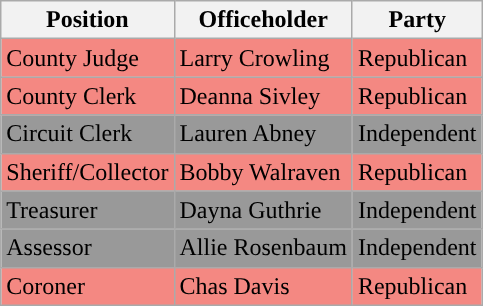<table class="wikitable mw-collapsible">
<tr>
<th>Position</th>
<th>Officeholder</th>
<th>Party</th>
</tr>
<tr style="background-color:#F48882;">
<td>County Judge</td>
<td>Larry Crowling</td>
<td>Republican</td>
</tr>
<tr style="background-color:#F48882;">
<td>County Clerk</td>
<td>Deanna Sivley</td>
<td>Republican</td>
</tr>
<tr style="background-color:#999999;">
<td>Circuit Clerk</td>
<td>Lauren Abney</td>
<td>Independent</td>
</tr>
<tr style="background-color:#F48882;">
<td>Sheriff/Collector</td>
<td>Bobby Walraven</td>
<td>Republican</td>
</tr>
<tr style="background-color:#999999;">
<td>Treasurer</td>
<td>Dayna Guthrie</td>
<td>Independent</td>
</tr>
<tr style="background-color:#999999;">
<td>Assessor</td>
<td>Allie Rosenbaum</td>
<td>Independent</td>
</tr>
<tr style="background-color:#F48882;">
<td>Coroner</td>
<td>Chas Davis</td>
<td>Republican</td>
</tr>
</table>
